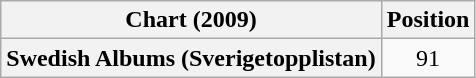<table class="wikitable plainrowheaders" style="text-align:center">
<tr>
<th scope="col">Chart (2009)</th>
<th scope="col">Position</th>
</tr>
<tr>
<th scope="row">Swedish Albums (Sverigetopplistan)</th>
<td>91</td>
</tr>
</table>
